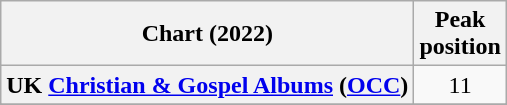<table class="wikitable sortable plainrowheaders" style="text-align:center">
<tr>
<th scope="col">Chart (2022)</th>
<th scope="col">Peak<br>position</th>
</tr>
<tr>
<th scope="row">UK <a href='#'>Christian & Gospel Albums</a> (<a href='#'>OCC</a>)</th>
<td>11</td>
</tr>
<tr>
</tr>
<tr>
</tr>
<tr>
</tr>
</table>
